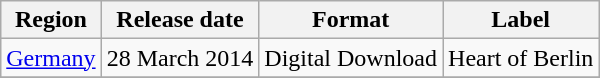<table class="wikitable">
<tr>
<th>Region</th>
<th>Release date</th>
<th>Format</th>
<th>Label</th>
</tr>
<tr>
<td><a href='#'>Germany</a></td>
<td>28 March 2014</td>
<td>Digital Download</td>
<td>Heart of Berlin</td>
</tr>
<tr>
</tr>
</table>
